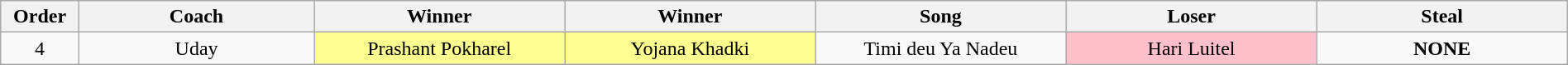<table class="wikitable" style="text-align:center; width:100%;">
<tr>
<th scope="col" style="width:5%;">Order</th>
<th scope="col" style="width:15%;">Coach</th>
<th scope="col" style="width:16%;">Winner</th>
<th scope="col" style="width:16%;">Winner</th>
<th scope="col" style="width:16%;">Song</th>
<th scope="col" style="width:16%;">Loser</th>
<th scope="col" style="width:16%;">Steal</th>
</tr>
<tr>
<td scope="row">4</td>
<td>Uday</td>
<td style="background:#fdfc8f;">Prashant Pokharel</td>
<td style="background:#fdfc8f;">Yojana Khadki</td>
<td>Timi deu Ya Nadeu</td>
<td style="background:pink;">Hari Luitel</td>
<td><strong>NONE</strong></td>
</tr>
</table>
